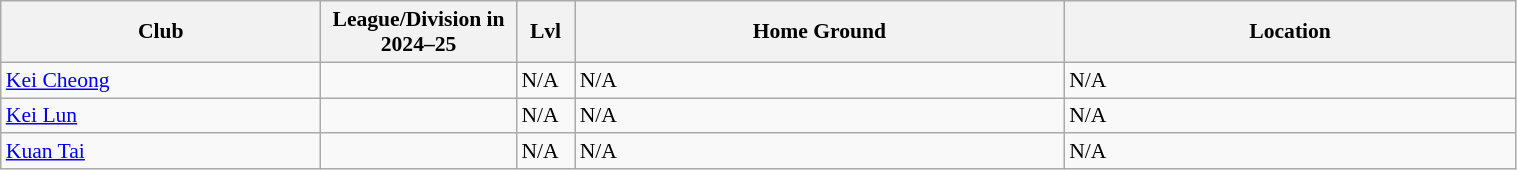<table class="wikitable sortable" width=80% style="font-size:90%">
<tr>
<th width=17%><strong>Club</strong></th>
<th width=10%><strong>League/Division in 2024–25</strong></th>
<th width=3%><strong>Lvl</strong></th>
<th width=26%><strong>Home Ground</strong></th>
<th width=24%><strong>Location</strong></th>
</tr>
<tr>
<td><a href='#'>Kei Cheong</a></td>
<td></td>
<td>N/A</td>
<td>N/A</td>
<td>N/A</td>
</tr>
<tr>
<td><a href='#'>Kei Lun</a></td>
<td></td>
<td>N/A</td>
<td>N/A</td>
<td>N/A</td>
</tr>
<tr>
<td><a href='#'>Kuan Tai</a></td>
<td></td>
<td>N/A</td>
<td>N/A</td>
<td>N/A</td>
</tr>
</table>
